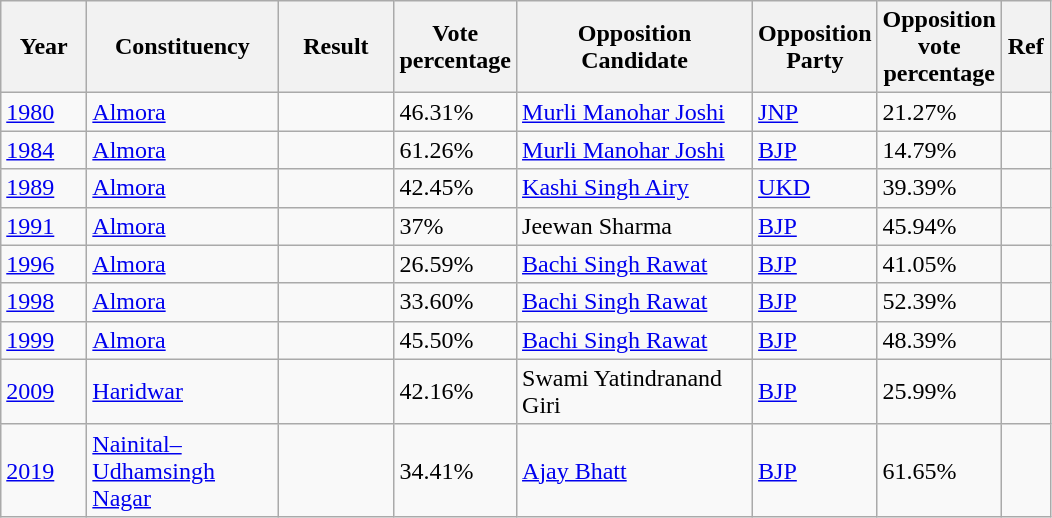<table class="sortable wikitable">
<tr>
<th width=50>Year</th>
<th width=120>Constituency</th>
<th width=70>Result</th>
<th width=70>Vote percentage</th>
<th width=150>Opposition Candidate</th>
<th width=70>Opposition Party</th>
<th width=70>Opposition vote percentage</th>
<th width=25>Ref</th>
</tr>
<tr>
<td><a href='#'>1980</a></td>
<td><a href='#'>Almora</a></td>
<td></td>
<td>46.31%</td>
<td><a href='#'>Murli Manohar Joshi</a></td>
<td><a href='#'>JNP</a></td>
<td>21.27%</td>
<td></td>
</tr>
<tr>
<td><a href='#'>1984</a></td>
<td><a href='#'>Almora</a></td>
<td></td>
<td>61.26%</td>
<td><a href='#'>Murli Manohar Joshi</a></td>
<td><a href='#'>BJP</a></td>
<td>14.79%</td>
<td></td>
</tr>
<tr>
<td><a href='#'>1989</a></td>
<td><a href='#'>Almora</a></td>
<td></td>
<td>42.45%</td>
<td><a href='#'>Kashi Singh Airy</a></td>
<td><a href='#'>UKD</a></td>
<td>39.39%</td>
<td></td>
</tr>
<tr>
<td><a href='#'>1991</a></td>
<td><a href='#'>Almora</a></td>
<td></td>
<td>37%</td>
<td>Jeewan Sharma</td>
<td><a href='#'>BJP</a></td>
<td>45.94%</td>
<td></td>
</tr>
<tr>
<td><a href='#'>1996</a></td>
<td><a href='#'>Almora</a></td>
<td></td>
<td>26.59%</td>
<td><a href='#'>Bachi Singh Rawat</a></td>
<td><a href='#'>BJP</a></td>
<td>41.05%</td>
<td></td>
</tr>
<tr>
<td><a href='#'>1998</a></td>
<td><a href='#'>Almora</a></td>
<td></td>
<td>33.60%</td>
<td><a href='#'>Bachi Singh Rawat</a></td>
<td><a href='#'>BJP</a></td>
<td>52.39%</td>
<td></td>
</tr>
<tr>
<td><a href='#'>1999</a></td>
<td><a href='#'>Almora</a></td>
<td></td>
<td>45.50%</td>
<td><a href='#'>Bachi Singh Rawat</a></td>
<td><a href='#'>BJP</a></td>
<td>48.39%</td>
<td></td>
</tr>
<tr>
<td><a href='#'>2009</a></td>
<td><a href='#'>Haridwar</a></td>
<td></td>
<td>42.16%</td>
<td>Swami Yatindranand Giri</td>
<td><a href='#'>BJP</a></td>
<td>25.99%</td>
<td></td>
</tr>
<tr>
<td><a href='#'>2019</a></td>
<td><a href='#'>Nainital–Udhamsingh Nagar</a></td>
<td></td>
<td>34.41%</td>
<td><a href='#'>Ajay Bhatt</a></td>
<td><a href='#'>BJP</a></td>
<td>61.65%</td>
<td></td>
</tr>
</table>
